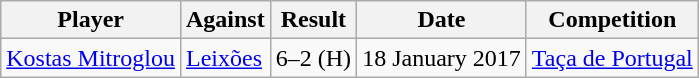<table class="wikitable sortable">
<tr>
<th>Player</th>
<th>Against</th>
<th>Result</th>
<th>Date</th>
<th>Competition</th>
</tr>
<tr>
<td> <a href='#'>Kostas Mitroglou</a></td>
<td><a href='#'>Leixões</a></td>
<td align=center>6–2 (H)</td>
<td>18 January 2017</td>
<td align=center><a href='#'>Taça de Portugal</a></td>
</tr>
</table>
